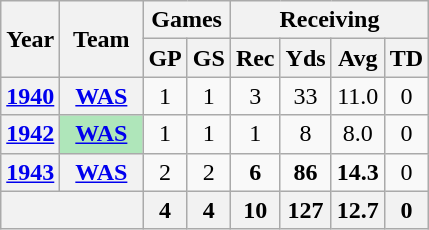<table class="wikitable" style="text-align:center">
<tr>
<th rowspan="2">Year</th>
<th rowspan="2">Team</th>
<th colspan="2">Games</th>
<th colspan="4">Receiving</th>
</tr>
<tr>
<th>GP</th>
<th>GS</th>
<th>Rec</th>
<th>Yds</th>
<th>Avg</th>
<th>TD</th>
</tr>
<tr>
<th><a href='#'>1940</a></th>
<th><a href='#'>WAS</a></th>
<td>1</td>
<td>1</td>
<td>3</td>
<td>33</td>
<td>11.0</td>
<td>0</td>
</tr>
<tr>
<th><a href='#'>1942</a></th>
<th style="background:#afe6ba; width:3em;"><a href='#'>WAS</a></th>
<td>1</td>
<td>1</td>
<td>1</td>
<td>8</td>
<td>8.0</td>
<td>0</td>
</tr>
<tr>
<th><a href='#'>1943</a></th>
<th><a href='#'>WAS</a></th>
<td>2</td>
<td>2</td>
<td><strong>6</strong></td>
<td><strong>86</strong></td>
<td><strong>14.3</strong></td>
<td>0</td>
</tr>
<tr>
<th colspan="2"></th>
<th>4</th>
<th>4</th>
<th>10</th>
<th>127</th>
<th>12.7</th>
<th>0</th>
</tr>
</table>
